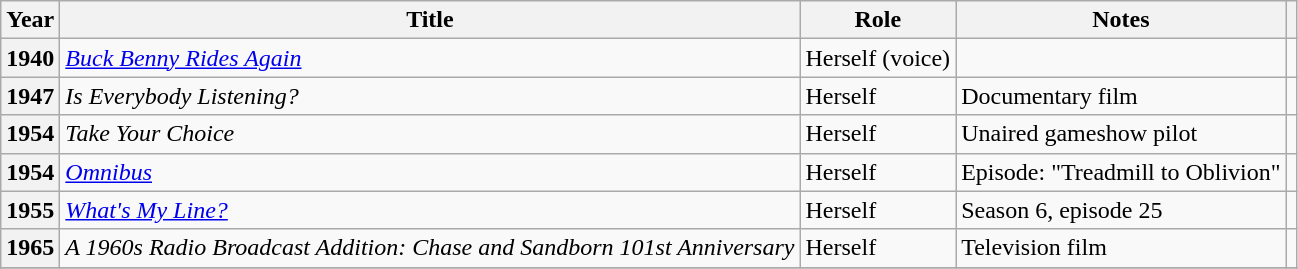<table class="wikitable plainrowheaders sortable" style="margin-right: 0;">
<tr>
<th scope="col">Year</th>
<th scope="col">Title</th>
<th scope="col">Role</th>
<th scope="col" class="unsortable">Notes</th>
<th scope="col" class="unsortable"></th>
</tr>
<tr>
<th scope="row">1940</th>
<td><em><a href='#'>Buck Benny Rides Again</a></em></td>
<td>Herself (voice)</td>
<td></td>
<td style="text-align:center;"></td>
</tr>
<tr>
<th scope="row">1947</th>
<td><em>Is Everybody Listening?</em></td>
<td>Herself</td>
<td>Documentary film</td>
<td style="text-align:center;"></td>
</tr>
<tr>
<th scope="row">1954</th>
<td><em>Take Your Choice</em></td>
<td>Herself</td>
<td>Unaired gameshow pilot</td>
<td style="text-align:center;"></td>
</tr>
<tr>
<th scope="row">1954</th>
<td><em><a href='#'>Omnibus</a></em></td>
<td>Herself</td>
<td>Episode: "Treadmill to Oblivion"</td>
<td style="text-align:center;"></td>
</tr>
<tr>
<th scope="row">1955</th>
<td><em><a href='#'>What's My Line?</a></em></td>
<td>Herself</td>
<td>Season 6, episode 25</td>
<td style="text-align:center;"></td>
</tr>
<tr>
<th scope="row">1965</th>
<td><em>A 1960s Radio Broadcast Addition: Chase and Sandborn 101st Anniversary</em></td>
<td>Herself</td>
<td>Television film</td>
<td style="text-align:center;"></td>
</tr>
<tr>
</tr>
</table>
